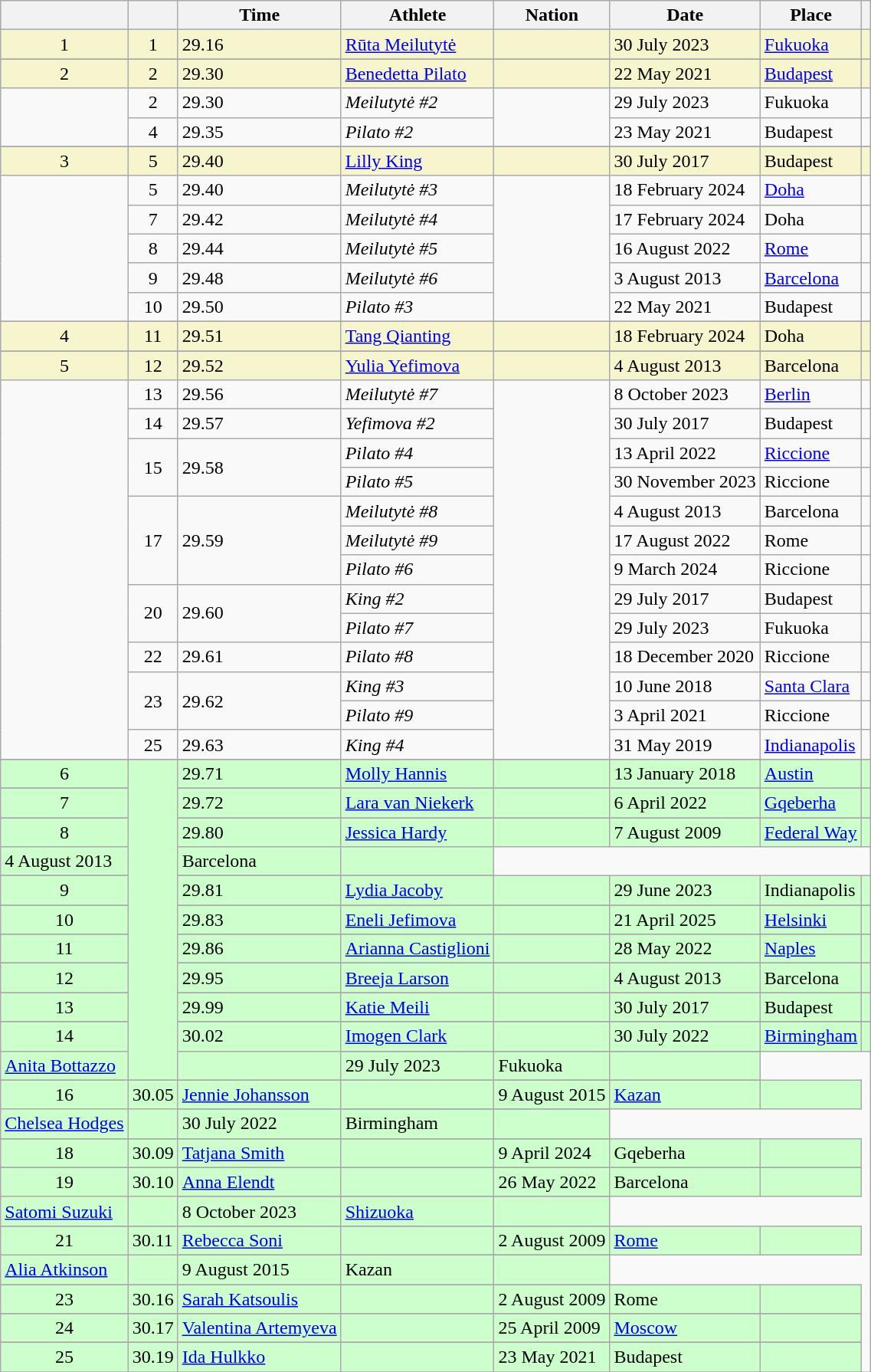<table class="wikitable sortable">
<tr>
<th></th>
<th></th>
<th>Time</th>
<th>Athlete</th>
<th>Nation</th>
<th>Date</th>
<th>Place</th>
<th class="unsortable"></th>
</tr>
<tr bgcolor=f6F5CE>
<td align=center>1</td>
<td align=center>1</td>
<td>29.16</td>
<td><a href='#'>Rūta Meilutytė</a></td>
<td></td>
<td>30 July 2023</td>
<td><a href='#'>Fukuoka</a></td>
<td></td>
</tr>
<tr>
</tr>
<tr bgcolor=f6F5CE>
<td align=center>2</td>
<td align=center>2</td>
<td>29.30</td>
<td><a href='#'>Benedetta Pilato</a></td>
<td></td>
<td>22 May 2021</td>
<td><a href='#'>Budapest</a></td>
<td></td>
</tr>
<tr>
<td rowspan="2"></td>
<td align=center>2</td>
<td>29.30</td>
<td><em>Meilutytė #2</em></td>
<td rowspan="2"></td>
<td>29 July 2023</td>
<td>Fukuoka</td>
<td></td>
</tr>
<tr>
<td align=center>4</td>
<td>29.35</td>
<td><em>Pilato #2</em></td>
<td>23 May 2021</td>
<td>Budapest</td>
<td></td>
</tr>
<tr>
</tr>
<tr bgcolor=f6F5CE>
<td align=center>3</td>
<td align=center>5</td>
<td>29.40</td>
<td><a href='#'>Lilly King</a></td>
<td></td>
<td>30 July 2017</td>
<td>Budapest</td>
<td></td>
</tr>
<tr>
<td rowspan="5"></td>
<td align=center>5</td>
<td>29.40</td>
<td><em>Meilutytė #3</em></td>
<td rowspan="5"></td>
<td>18 February 2024</td>
<td><a href='#'>Doha</a></td>
<td></td>
</tr>
<tr>
<td align=center>7</td>
<td>29.42</td>
<td><em>Meilutytė #4</em></td>
<td>17 February 2024</td>
<td>Doha</td>
<td></td>
</tr>
<tr>
<td align=center>8</td>
<td>29.44</td>
<td><em>Meilutytė #5</em></td>
<td>16 August 2022</td>
<td><a href='#'>Rome</a></td>
<td></td>
</tr>
<tr>
<td align=center>9</td>
<td>29.48</td>
<td><em>Meilutytė #6</em></td>
<td>3 August 2013</td>
<td><a href='#'>Barcelona</a></td>
<td></td>
</tr>
<tr>
<td align=center>10</td>
<td>29.50</td>
<td><em>Pilato #3</em></td>
<td>22 May 2021</td>
<td>Budapest</td>
<td></td>
</tr>
<tr>
</tr>
<tr bgcolor=f6F5CE>
<td align=center>4</td>
<td align=center>11</td>
<td>29.51</td>
<td><a href='#'>Tang Qianting</a></td>
<td></td>
<td>18 February 2024</td>
<td>Doha</td>
<td></td>
</tr>
<tr>
</tr>
<tr bgcolor=f6F5CE>
<td align=center>5</td>
<td align=center>12</td>
<td>29.52</td>
<td><a href='#'>Yulia Yefimova</a></td>
<td></td>
<td>4 August 2013</td>
<td>Barcelona</td>
<td></td>
</tr>
<tr>
<td rowspan="13"></td>
<td align=center>13</td>
<td>29.56</td>
<td><em>Meilutytė #7</em></td>
<td rowspan="13"></td>
<td>8 October 2023</td>
<td><a href='#'>Berlin</a></td>
<td></td>
</tr>
<tr>
<td align=center>14</td>
<td>29.57</td>
<td><em>Yefimova #2</em></td>
<td>30 July 2017</td>
<td>Budapest</td>
<td></td>
</tr>
<tr>
<td rowspan="2" align=center>15</td>
<td rowspan="2">29.58</td>
<td><em>Pilato #4</em></td>
<td>13 April 2022</td>
<td><a href='#'>Riccione</a></td>
<td></td>
</tr>
<tr>
<td><em>Pilato #5</em></td>
<td>30 November 2023</td>
<td>Riccione</td>
<td></td>
</tr>
<tr>
<td rowspan="3" align=center>17</td>
<td rowspan="3">29.59</td>
<td><em>Meilutytė #8</em></td>
<td>4 August 2013</td>
<td>Barcelona</td>
<td></td>
</tr>
<tr>
<td><em>Meilutytė #9</em></td>
<td>17 August 2022</td>
<td>Rome</td>
<td></td>
</tr>
<tr>
<td><em>Pilato #6</em></td>
<td>9 March 2024</td>
<td>Riccione</td>
<td></td>
</tr>
<tr>
<td rowspan="2" align=center>20</td>
<td rowspan="2">29.60</td>
<td><em>King #2</em></td>
<td>29 July 2017</td>
<td>Budapest</td>
<td></td>
</tr>
<tr>
<td><em>Pilato #7</em></td>
<td>29 July 2023</td>
<td>Fukuoka</td>
<td></td>
</tr>
<tr>
<td align=center>22</td>
<td>29.61</td>
<td><em>Pilato #8</em></td>
<td>18 December 2020</td>
<td>Riccione</td>
<td></td>
</tr>
<tr>
<td rowspan="2" align=center>23</td>
<td rowspan="2">29.62</td>
<td><em>King #3</em></td>
<td>10 June 2018</td>
<td><a href='#'>Santa Clara</a></td>
<td></td>
</tr>
<tr>
<td><em>Pilato #9</em></td>
<td>3 April 2021</td>
<td>Riccione</td>
<td></td>
</tr>
<tr>
<td align=center>25</td>
<td>29.63</td>
<td><em>King #4</em></td>
<td>31 May 2019</td>
<td><a href='#'>Indianapolis</a></td>
<td></td>
</tr>
<tr>
</tr>
<tr bgcolor=CCFFCC>
<td align=center>6</td>
<td rowspan="21"></td>
<td>29.71</td>
<td><a href='#'>Molly Hannis</a></td>
<td></td>
<td>13 January 2018</td>
<td><a href='#'>Austin</a></td>
<td></td>
</tr>
<tr>
</tr>
<tr bgcolor=CCFFCC>
<td align=center>7</td>
<td>29.72</td>
<td><a href='#'>Lara van Niekerk</a></td>
<td></td>
<td>6 April 2022</td>
<td><a href='#'>Gqeberha</a></td>
<td></td>
</tr>
<tr>
</tr>
<tr bgcolor=CCFFCC>
<td rowspan="2" align=center>8</td>
<td rowspan="2">29.80</td>
<td rowspan="2"><a href='#'>Jessica Hardy</a></td>
<td rowspan="2"></td>
<td>7 August 2009</td>
<td><a href='#'>Federal Way</a></td>
<td></td>
</tr>
<tr>
</tr>
<tr bgcolor=CCFFCC>
<td>4 August 2013</td>
<td>Barcelona</td>
<td></td>
</tr>
<tr>
</tr>
<tr bgcolor=CCFFCC>
<td align=center>9</td>
<td>29.81</td>
<td><a href='#'>Lydia Jacoby</a></td>
<td></td>
<td>29 June 2023</td>
<td>Indianapolis</td>
<td></td>
</tr>
<tr>
</tr>
<tr bgcolor=CCFFCC>
<td align=center>10</td>
<td>29.83</td>
<td><a href='#'>Eneli Jefimova</a></td>
<td></td>
<td>21 April 2025</td>
<td><a href='#'>Helsinki</a></td>
<td></td>
</tr>
<tr>
</tr>
<tr bgcolor=CCFFCC>
<td align=center>11</td>
<td>29.86</td>
<td><a href='#'>Arianna Castiglioni</a></td>
<td></td>
<td>28 May 2022</td>
<td><a href='#'>Naples</a></td>
<td></td>
</tr>
<tr>
</tr>
<tr bgcolor=CCFFCC>
<td align=center>12</td>
<td>29.95</td>
<td><a href='#'>Breeja Larson</a></td>
<td></td>
<td>4 August 2013</td>
<td>Barcelona</td>
<td></td>
</tr>
<tr>
</tr>
<tr bgcolor=CCFFCC>
<td align=center>13</td>
<td>29.99</td>
<td><a href='#'>Katie Meili</a></td>
<td></td>
<td>30 July 2017</td>
<td>Budapest</td>
<td></td>
</tr>
<tr>
</tr>
<tr bgcolor=CCFFCC>
<td rowspan="2" align=center>14</td>
<td rowspan="2">30.02</td>
<td><a href='#'>Imogen Clark</a></td>
<td></td>
<td>30 July 2022</td>
<td><a href='#'>Birmingham</a></td>
<td></td>
</tr>
<tr>
</tr>
<tr bgcolor=CCFFCC>
<td><a href='#'>Anita Bottazzo</a></td>
<td></td>
<td>29 July 2023</td>
<td>Fukuoka</td>
<td></td>
</tr>
<tr>
</tr>
<tr bgcolor=CCFFCC>
<td rowspan="2" align=center>16</td>
<td rowspan="2">30.05</td>
<td><a href='#'>Jennie Johansson</a></td>
<td></td>
<td>9 August 2015</td>
<td><a href='#'>Kazan</a></td>
<td></td>
</tr>
<tr>
</tr>
<tr bgcolor=CCFFCC>
<td><a href='#'>Chelsea Hodges</a></td>
<td></td>
<td>30 July 2022</td>
<td>Birmingham</td>
<td></td>
</tr>
<tr>
</tr>
<tr bgcolor=CCFFCC>
<td align=center>18</td>
<td>30.09</td>
<td><a href='#'>Tatjana Smith</a></td>
<td></td>
<td>9 April 2024</td>
<td>Gqeberha</td>
<td></td>
</tr>
<tr>
</tr>
<tr bgcolor=CCFFCC>
<td rowspan="2" align=center>19</td>
<td rowspan="2">30.10</td>
<td><a href='#'>Anna Elendt</a></td>
<td></td>
<td>26 May 2022</td>
<td>Barcelona</td>
<td></td>
</tr>
<tr>
</tr>
<tr bgcolor=CCFFCC>
<td><a href='#'>Satomi Suzuki</a></td>
<td></td>
<td>8 October 2023</td>
<td><a href='#'>Shizuoka</a></td>
<td></td>
</tr>
<tr>
</tr>
<tr bgcolor=CCFFCC>
<td rowspan="2" align=center>21</td>
<td rowspan="2">30.11</td>
<td><a href='#'>Rebecca Soni</a></td>
<td></td>
<td>2 August 2009</td>
<td><a href='#'>Rome</a></td>
<td></td>
</tr>
<tr>
</tr>
<tr bgcolor=CCFFCC>
<td><a href='#'>Alia Atkinson</a></td>
<td></td>
<td>9 August 2015</td>
<td>Kazan</td>
<td></td>
</tr>
<tr>
</tr>
<tr bgcolor=CCFFCC>
<td align=center>23</td>
<td>30.16</td>
<td><a href='#'>Sarah Katsoulis</a></td>
<td></td>
<td>2 August 2009</td>
<td>Rome</td>
<td></td>
</tr>
<tr>
</tr>
<tr bgcolor=CCFFCC>
<td align=center>24</td>
<td>30.17</td>
<td><a href='#'>Valentina Artemyeva</a></td>
<td></td>
<td>25 April 2009</td>
<td><a href='#'>Moscow</a></td>
<td></td>
</tr>
<tr>
</tr>
<tr bgcolor=CCFFCC>
<td align=center>25</td>
<td>30.19</td>
<td><a href='#'>Ida Hulkko</a></td>
<td></td>
<td>23 May 2021</td>
<td>Budapest</td>
<td></td>
</tr>
<tr>
</tr>
</table>
